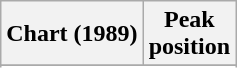<table class="wikitable sortable">
<tr>
<th align="left">Chart (1989)</th>
<th align="center">Peak<br>position</th>
</tr>
<tr>
</tr>
<tr>
</tr>
</table>
